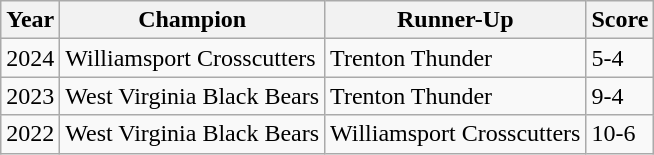<table class="wikitable">
<tr>
<th>Year</th>
<th>Champion</th>
<th>Runner-Up</th>
<th>Score</th>
</tr>
<tr>
<td>2024</td>
<td>Williamsport Crosscutters</td>
<td>Trenton Thunder</td>
<td>5-4</td>
</tr>
<tr>
<td>2023</td>
<td>West Virginia Black Bears</td>
<td>Trenton Thunder</td>
<td>9-4</td>
</tr>
<tr>
<td>2022</td>
<td>West Virginia Black Bears</td>
<td>Williamsport Crosscutters</td>
<td>10-6</td>
</tr>
</table>
